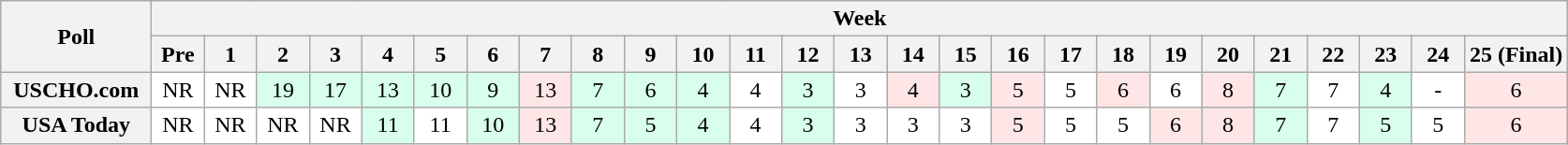<table class="wikitable" style="white-space:nowrap;">
<tr>
<th scope="col" width="100" rowspan="2">Poll</th>
<th colspan="26">Week</th>
</tr>
<tr>
<th scope="col" width="30">Pre</th>
<th scope="col" width="30">1</th>
<th scope="col" width="30">2</th>
<th scope="col" width="30">3</th>
<th scope="col" width="30">4</th>
<th scope="col" width="30">5</th>
<th scope="col" width="30">6</th>
<th scope="col" width="30">7</th>
<th scope="col" width="30">8</th>
<th scope="col" width="30">9</th>
<th scope="col" width="30">10</th>
<th scope="col" width="30">11</th>
<th scope="col" width="30">12</th>
<th scope="col" width="30">13</th>
<th scope="col" width="30">14</th>
<th scope="col" width="30">15</th>
<th scope="col" width="30">16</th>
<th scope="col" width="30">17</th>
<th scope="col" width="30">18</th>
<th scope="col" width="30">19</th>
<th scope="col" width="30">20</th>
<th scope="col" width="30">21</th>
<th scope="col" width="30">22</th>
<th scope="col" width="30">23</th>
<th scope="col" width="30">24</th>
<th scope="col" width="30">25 (Final)</th>
</tr>
<tr style="text-align:center;">
<th>USCHO.com</th>
<td bgcolor=FFFFFF>NR</td>
<td bgcolor=FFFFFF>NR</td>
<td bgcolor=D8FFEB>19</td>
<td bgcolor=D8FFEB>17</td>
<td bgcolor=D8FFEB>13</td>
<td bgcolor=D8FFEB>10</td>
<td bgcolor=D8FFEB>9</td>
<td bgcolor=FFE6E6>13</td>
<td bgcolor=D8FFEB>7</td>
<td bgcolor=D8FFEB>6</td>
<td bgcolor=D8FFEB>4 </td>
<td bgcolor=FFFFFF>4</td>
<td bgcolor=D8FFEB>3</td>
<td bgcolor=FFFFFF>3</td>
<td bgcolor=FFE6E6>4</td>
<td bgcolor=D8FFEB>3 </td>
<td bgcolor=FFE6E6>5</td>
<td bgcolor=FFFFFF>5</td>
<td bgcolor=FFE6E6>6</td>
<td bgcolor=FFFFFF>6</td>
<td bgcolor=FFE6E6>8</td>
<td bgcolor=D8FFEB>7</td>
<td bgcolor=FFFFFF>7</td>
<td bgcolor=D8FFEB>4</td>
<td bgcolor=FFFFFF>-</td>
<td bgcolor=FFE6E6>6</td>
</tr>
<tr style="text-align:center;">
<th>USA Today</th>
<td bgcolor=FFFFFF>NR</td>
<td bgcolor=FFFFFF>NR</td>
<td bgcolor=FFFFFF>NR</td>
<td bgcolor=FFFFFF>NR</td>
<td bgcolor=D8FFEB>11</td>
<td bgcolor=FFFFFF>11</td>
<td bgcolor=D8FFEB>10</td>
<td bgcolor=FFE6E6>13</td>
<td bgcolor=D8FFEB>7</td>
<td bgcolor=D8FFEB>5</td>
<td bgcolor=D8FFEB>4 </td>
<td bgcolor=FFFFFF>4 </td>
<td bgcolor=D8FFEB>3</td>
<td bgcolor=FFFFFF>3</td>
<td bgcolor=FFFFFF>3</td>
<td bgcolor=FFFFFF>3 </td>
<td bgcolor=FFE6E6>5</td>
<td bgcolor=FFFFFF>5</td>
<td bgcolor=FFFFFF>5</td>
<td bgcolor=FFE6E6>6</td>
<td bgcolor=FFE6E6>8</td>
<td bgcolor=D8FFEB>7</td>
<td bgcolor=FFFFFF>7</td>
<td bgcolor=D8FFEB>5</td>
<td bgcolor=FFFFFF>5</td>
<td bgcolor=FFE6E6>6</td>
</tr>
</table>
